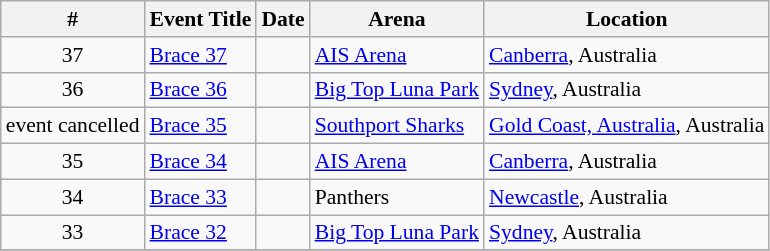<table class="sortable wikitable succession-box" style="font-size:90%;">
<tr>
<th scope="col">#</th>
<th scope="col">Event Title</th>
<th scope="col">Date</th>
<th scope="col">Arena</th>
<th scope="col">Location</th>
</tr>
<tr>
<td align="center">37</td>
<td><a href='#'>Brace 37</a></td>
<td></td>
<td><a href='#'>AIS Arena</a></td>
<td><a href='#'>Canberra</a>, Australia</td>
</tr>
<tr>
<td align="center">36</td>
<td><a href='#'>Brace 36</a></td>
<td></td>
<td><a href='#'>Big Top Luna Park</a></td>
<td><a href='#'>Sydney</a>, Australia</td>
</tr>
<tr>
<td align="center">event cancelled</td>
<td><a href='#'>Brace 35</a></td>
<td></td>
<td><a href='#'>Southport Sharks</a></td>
<td><a href='#'>Gold Coast, Australia</a>, Australia</td>
</tr>
<tr>
<td align="center">35</td>
<td><a href='#'>Brace 34</a></td>
<td></td>
<td><a href='#'>AIS Arena</a></td>
<td><a href='#'>Canberra</a>, Australia</td>
</tr>
<tr>
<td align="center">34</td>
<td><a href='#'>Brace 33</a></td>
<td></td>
<td>Panthers</td>
<td><a href='#'>Newcastle</a>, Australia</td>
</tr>
<tr>
<td align="center">33</td>
<td><a href='#'>Brace 32</a></td>
<td></td>
<td><a href='#'>Big Top Luna Park</a></td>
<td><a href='#'>Sydney</a>, Australia</td>
</tr>
<tr>
</tr>
</table>
